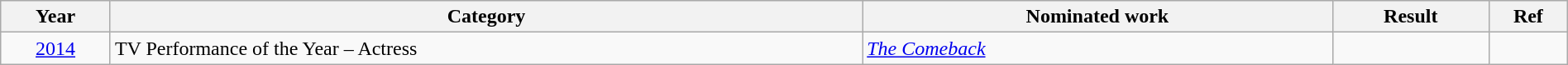<table class="wikitable" width="100%">
<tr>
<th width="7%">Year</th>
<th width="48%">Category</th>
<th width="30%">Nominated work</th>
<th width="10%">Result</th>
<th width="5%">Ref</th>
</tr>
<tr>
<td align="center"><a href='#'>2014</a></td>
<td>TV Performance of the Year – Actress</td>
<td><em><a href='#'>The Comeback</a></em></td>
<td></td>
<td align="center"></td>
</tr>
</table>
